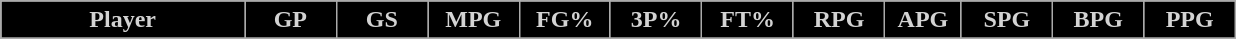<table class="wikitable sortable" style="text-align:center;">
<tr>
<th style="background:#000000;color:#D3D3D3;" width="16%">Player</th>
<th style="background:#000000;color:#D3D3D3;" width="6%">GP</th>
<th style="background:#000000;color:#D3D3D3;" width="6%">GS</th>
<th style="background:#000000;color:#D3D3D3;" width="6%">MPG</th>
<th style="background:#000000;color:#D3D3D3;" width="6%">FG%</th>
<th style="background:#000000;color:#D3D3D3;" width="6%">3P%</th>
<th style="background:#000000;color:#D3D3D3;" width="6%">FT%</th>
<th style="background:#000000;color:#D3D3D3;" width="6%">RPG</th>
<th style="background:#000000;color:#D3D3D3;" width="5%">APG</th>
<th style="background:#000000;color:#D3D3D3;" width="6%">SPG</th>
<th style="background:#000000;color:#D3D3D3;" width="6%">BPG</th>
<th style="background:#000000;color:#D3D3D3;" width="6%">PPG</th>
</tr>
<tr>
</tr>
</table>
